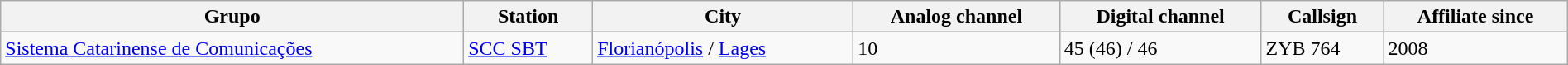<table class = "wikitable" style = "width: 100%">
<tr>
<th>Grupo</th>
<th>Station</th>
<th>City</th>
<th>Analog channel</th>
<th>Digital channel</th>
<th>Callsign</th>
<th>Affiliate since</th>
</tr>
<tr>
<td><a href='#'>Sistema Catarinense de Comunicações</a></td>
<td><a href='#'>SCC SBT</a></td>
<td><a href='#'>Florianópolis</a> / <a href='#'>Lages</a></td>
<td>10</td>
<td>45 (46) / 46</td>
<td>ZYB 764</td>
<td>2008</td>
</tr>
</table>
